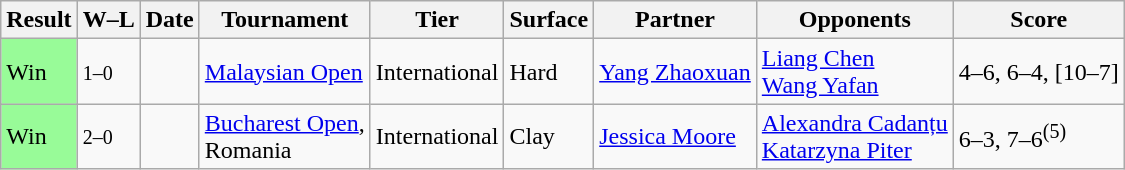<table class="sortable wikitable">
<tr>
<th>Result</th>
<th class="unsortable">W–L</th>
<th>Date</th>
<th>Tournament</th>
<th>Tier</th>
<th>Surface</th>
<th>Partner</th>
<th>Opponents</th>
<th class="unsortable">Score</th>
</tr>
<tr>
<td bgcolor=98FB98>Win</td>
<td><small>1–0</small></td>
<td><a href='#'></a></td>
<td><a href='#'>Malaysian Open</a></td>
<td>International</td>
<td>Hard</td>
<td> <a href='#'>Yang Zhaoxuan</a></td>
<td> <a href='#'>Liang Chen</a> <br>  <a href='#'>Wang Yafan</a></td>
<td>4–6, 6–4, [10–7]</td>
</tr>
<tr>
<td bgcolor=98FB98>Win</td>
<td><small>2–0</small></td>
<td><a href='#'></a></td>
<td><a href='#'>Bucharest Open</a>, <br>Romania</td>
<td>International</td>
<td>Clay</td>
<td> <a href='#'>Jessica Moore</a></td>
<td> <a href='#'>Alexandra Cadanțu</a> <br>  <a href='#'>Katarzyna Piter</a></td>
<td>6–3, 7–6<sup>(5)</sup></td>
</tr>
</table>
